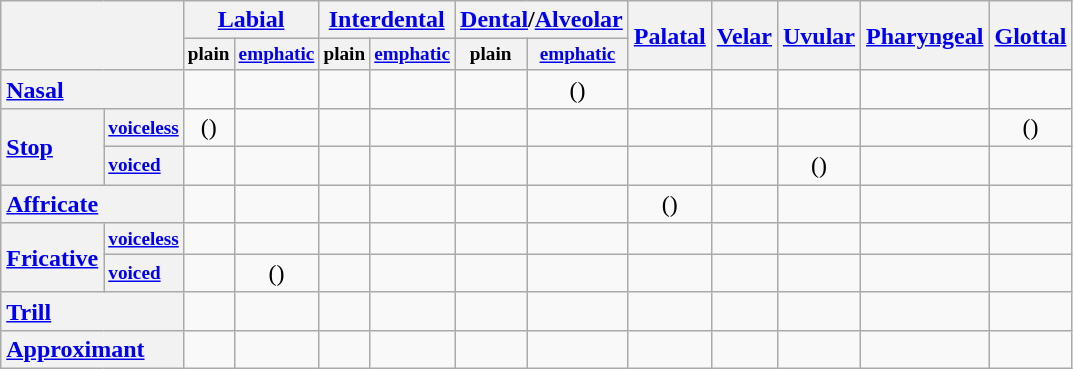<table class="wikitable" style="text-align:center">
<tr>
<th colspan="2" rowspan="2"></th>
<th colspan="2"><a href='#'>Labial</a></th>
<th colspan="2"><a href='#'>Interdental</a></th>
<th colspan="2"><a href='#'>Dental</a>/<a href='#'>Alveolar</a></th>
<th rowspan="2"><a href='#'>Palatal</a></th>
<th rowspan="2"><a href='#'>Velar</a></th>
<th rowspan="2"><a href='#'>Uvular</a></th>
<th rowspan="2"><a href='#'>Pharyngeal</a></th>
<th rowspan="2"><a href='#'>Glottal</a></th>
</tr>
<tr style="font-size: 80%;">
<th>plain</th>
<th><a href='#'>emphatic</a></th>
<th>plain</th>
<th><a href='#'>emphatic</a></th>
<th> plain </th>
<th><a href='#'>emphatic</a></th>
</tr>
<tr>
<th colspan="2" style="text-align: left;"><a href='#'>Nasal</a></th>
<td></td>
<td></td>
<td></td>
<td></td>
<td></td>
<td>()</td>
<td></td>
<td></td>
<td></td>
<td></td>
<td></td>
</tr>
<tr>
<th rowspan="2" style="text-align: left;"><a href='#'>Stop</a></th>
<th style="text-align: left; font-size: 80%;"><a href='#'>voiceless</a></th>
<td>()</td>
<td></td>
<td></td>
<td></td>
<td></td>
<td></td>
<td></td>
<td></td>
<td></td>
<td></td>
<td>()</td>
</tr>
<tr>
<th style="text-align: left; font-size: 80%;"><a href='#'>voiced</a></th>
<td></td>
<td></td>
<td></td>
<td></td>
<td></td>
<td></td>
<td></td>
<td></td>
<td>()</td>
<td></td>
<td></td>
</tr>
<tr>
<th colspan="2" style="text-align: left;"><a href='#'>Affricate</a></th>
<td></td>
<td></td>
<td></td>
<td></td>
<td></td>
<td></td>
<td>()</td>
<td></td>
<td></td>
<td></td>
<td></td>
</tr>
<tr>
<th rowspan="2" style="text-align: left;"><a href='#'>Fricative</a></th>
<th style="text-align: left; font-size: 80%;"><a href='#'>voiceless</a></th>
<td></td>
<td></td>
<td></td>
<td></td>
<td></td>
<td></td>
<td></td>
<td></td>
<td></td>
<td></td>
<td></td>
</tr>
<tr>
<th style="text-align: left; font-size: 80%;"><a href='#'>voiced</a></th>
<td></td>
<td>()</td>
<td></td>
<td></td>
<td></td>
<td></td>
<td></td>
<td></td>
<td></td>
<td></td>
<td></td>
</tr>
<tr>
<th colspan="2" style="text-align: left;"><a href='#'>Trill</a></th>
<td></td>
<td></td>
<td></td>
<td></td>
<td></td>
<td></td>
<td></td>
<td></td>
<td></td>
<td></td>
<td></td>
</tr>
<tr>
<th colspan="2" style="text-align: left;"><a href='#'>Approximant</a></th>
<td></td>
<td></td>
<td></td>
<td></td>
<td></td>
<td></td>
<td></td>
<td></td>
<td></td>
<td></td>
<td></td>
</tr>
</table>
